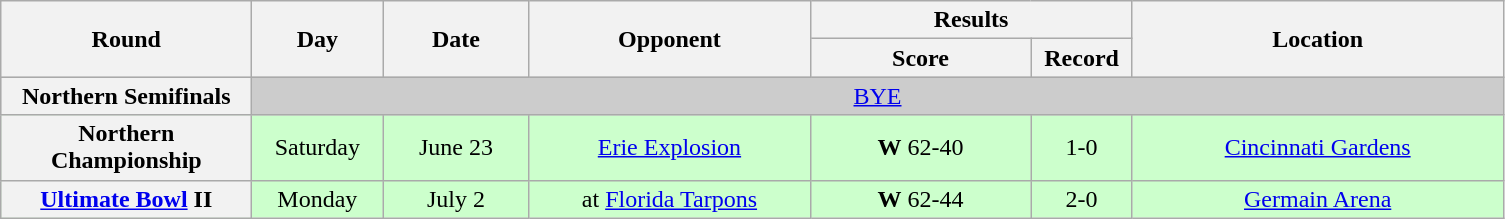<table class="wikitable">
<tr>
<th rowspan="2" width="160">Round</th>
<th rowspan="2" width="80">Day</th>
<th rowspan="2" width="90">Date</th>
<th rowspan="2" width="180">Opponent</th>
<th colspan="2" width="200">Results</th>
<th rowspan="2" width="240">Location</th>
</tr>
<tr>
<th width="140">Score</th>
<th width="60">Record</th>
</tr>
<tr align="center" bgcolor="#CCCCCC">
<th>Northern Semifinals</th>
<td colSpan=6><a href='#'>BYE</a></td>
</tr>
<tr align="center" bgcolor="#CCFFCC">
<th>Northern Championship</th>
<td>Saturday</td>
<td>June 23</td>
<td><a href='#'>Erie Explosion</a></td>
<td><strong>W</strong> 62-40</td>
<td>1-0</td>
<td><a href='#'>Cincinnati Gardens</a></td>
</tr>
<tr align="center" bgcolor="#CCFFCC">
<th><a href='#'>Ultimate Bowl</a> II</th>
<td>Monday</td>
<td>July 2</td>
<td>at <a href='#'>Florida Tarpons</a></td>
<td><strong>W</strong> 62-44</td>
<td>2-0</td>
<td><a href='#'>Germain Arena</a></td>
</tr>
</table>
